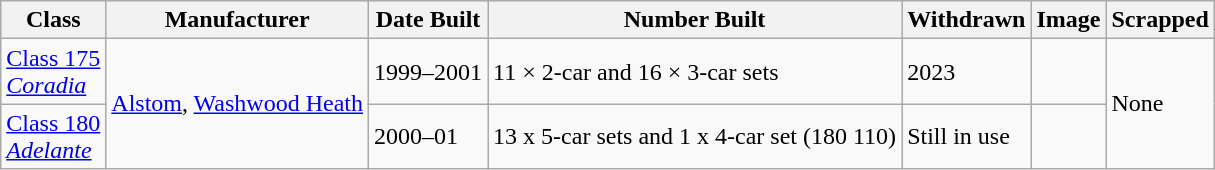<table class="sort wikitable sortable">
<tr>
<th>Class</th>
<th>Manufacturer</th>
<th>Date Built</th>
<th>Number Built</th>
<th>Withdrawn</th>
<th>Image</th>
<th>Scrapped</th>
</tr>
<tr>
<td><a href='#'>Class 175<br><em>Coradia</em></a></td>
<td rowspan="2"><a href='#'>Alstom</a>, <a href='#'>Washwood Heath</a></td>
<td>1999–2001</td>
<td>11 × 2-car and 16 × 3-car sets</td>
<td>2023</td>
<td></td>
<td rowspan="2">None</td>
</tr>
<tr>
<td><a href='#'>Class 180<br><em>Adelante</em></a></td>
<td>2000–01</td>
<td>13 x 5-car sets and 1 x 4-car set (180 110)</td>
<td>Still in use</td>
<td></td>
</tr>
</table>
